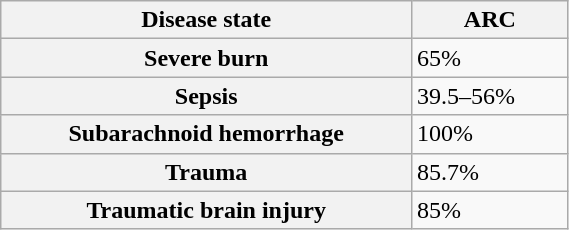<table class="wikitable floatright plainrowheaders" style="width: 30%">
<tr>
<th scope="col">Disease state</th>
<th scope="col">ARC </th>
</tr>
<tr>
<th scope="row">Severe burn</th>
<td>65%</td>
</tr>
<tr>
<th scope="row">Sepsis</th>
<td>39.5–56%</td>
</tr>
<tr>
<th scope="row">Subarachnoid hemorrhage</th>
<td>100%</td>
</tr>
<tr>
<th scope="row">Trauma</th>
<td>85.7%</td>
</tr>
<tr>
<th scope="row">Traumatic brain injury</th>
<td>85%</td>
</tr>
</table>
